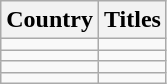<table class="wikitable">
<tr>
<th>Country</th>
<th>Titles</th>
</tr>
<tr>
<td></td>
<td></td>
</tr>
<tr>
<td></td>
<td></td>
</tr>
<tr>
<td></td>
<td></td>
</tr>
<tr>
<td></td>
<td></td>
</tr>
</table>
